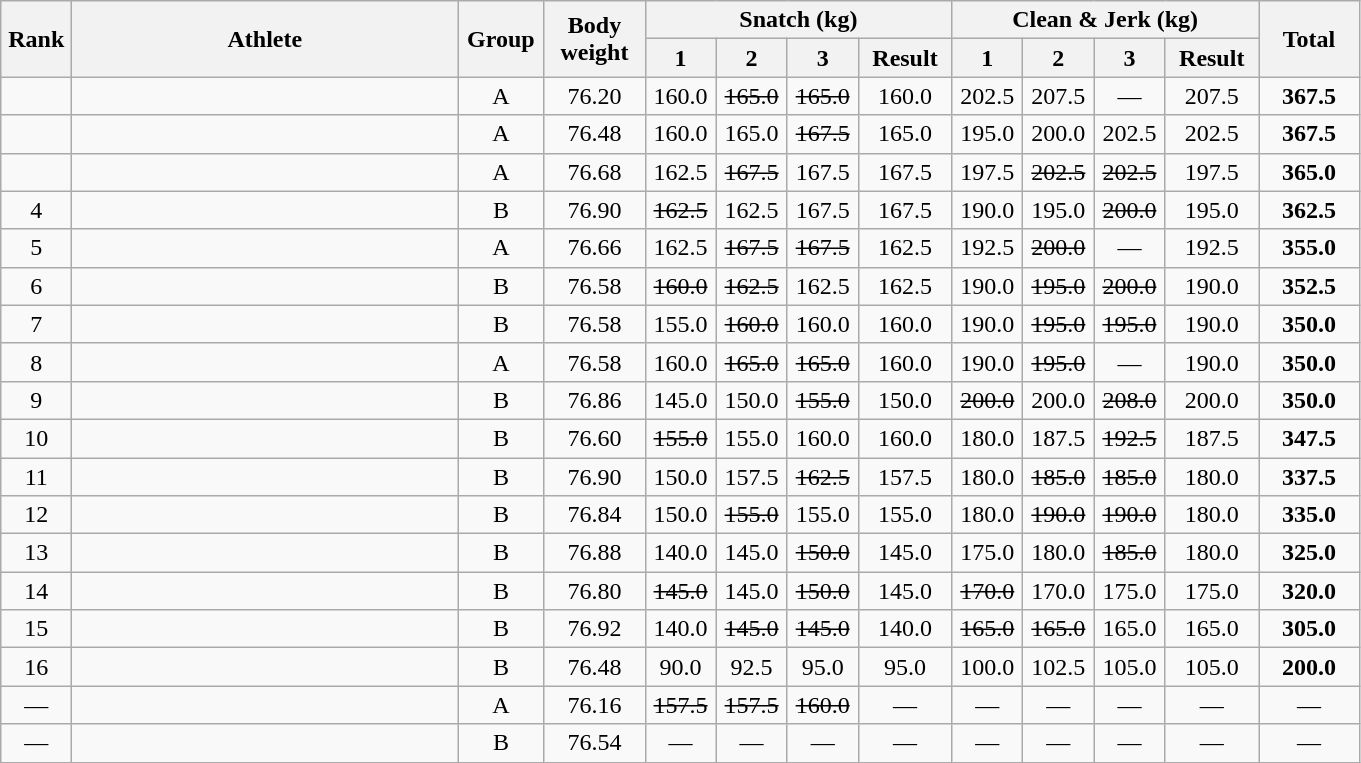<table class = "wikitable" style="text-align:center;">
<tr>
<th rowspan=2 width=40>Rank</th>
<th rowspan=2 width=250>Athlete</th>
<th rowspan=2 width=50>Group</th>
<th rowspan=2 width=60>Body weight</th>
<th colspan=4>Snatch (kg)</th>
<th colspan=4>Clean & Jerk (kg)</th>
<th rowspan=2 width=60>Total</th>
</tr>
<tr>
<th width=40>1</th>
<th width=40>2</th>
<th width=40>3</th>
<th width=55>Result</th>
<th width=40>1</th>
<th width=40>2</th>
<th width=40>3</th>
<th width=55>Result</th>
</tr>
<tr>
<td></td>
<td align=left></td>
<td>A</td>
<td>76.20</td>
<td>160.0</td>
<td><s>165.0</s></td>
<td><s>165.0</s></td>
<td>160.0</td>
<td>202.5</td>
<td>207.5</td>
<td>—</td>
<td>207.5</td>
<td><strong>367.5 </strong></td>
</tr>
<tr>
<td></td>
<td align=left></td>
<td>A</td>
<td>76.48</td>
<td>160.0</td>
<td>165.0</td>
<td><s>167.5</s></td>
<td>165.0</td>
<td>195.0</td>
<td>200.0</td>
<td>202.5</td>
<td>202.5</td>
<td><strong>367.5 </strong></td>
</tr>
<tr>
<td></td>
<td align=left></td>
<td>A</td>
<td>76.68</td>
<td>162.5</td>
<td><s>167.5</s></td>
<td>167.5</td>
<td>167.5</td>
<td>197.5</td>
<td><s>202.5</s></td>
<td><s>202.5</s></td>
<td>197.5</td>
<td><strong>365.0</strong></td>
</tr>
<tr>
<td>4</td>
<td align=left></td>
<td>B</td>
<td>76.90</td>
<td><s>162.5</s></td>
<td>162.5</td>
<td>167.5</td>
<td>167.5</td>
<td>190.0</td>
<td>195.0</td>
<td><s>200.0</s></td>
<td>195.0</td>
<td><strong>362.5 </strong></td>
</tr>
<tr>
<td>5</td>
<td align=left></td>
<td>A</td>
<td>76.66</td>
<td>162.5</td>
<td><s>167.5</s></td>
<td><s>167.5</s></td>
<td>162.5</td>
<td>192.5</td>
<td><s>200.0</s></td>
<td>—</td>
<td>192.5</td>
<td><strong>355.0 </strong></td>
</tr>
<tr>
<td>6</td>
<td align=left></td>
<td>B</td>
<td>76.58</td>
<td><s>160.0</s></td>
<td><s>162.5</s></td>
<td>162.5</td>
<td>162.5</td>
<td>190.0</td>
<td><s>195.0</s></td>
<td><s>200.0</s></td>
<td>190.0</td>
<td><strong>352.5 </strong></td>
</tr>
<tr>
<td>7</td>
<td align=left></td>
<td>B</td>
<td>76.58</td>
<td>155.0</td>
<td><s>160.0</s></td>
<td>160.0</td>
<td>160.0</td>
<td>190.0</td>
<td><s>195.0</s></td>
<td><s>195.0</s></td>
<td>190.0</td>
<td><strong>350.0 </strong></td>
</tr>
<tr>
<td>8</td>
<td align=left></td>
<td>A</td>
<td>76.58</td>
<td>160.0</td>
<td><s>165.0</s></td>
<td><s>165.0</s></td>
<td>160.0</td>
<td>190.0</td>
<td><s>195.0</s></td>
<td>—</td>
<td>190.0</td>
<td><strong>350.0</strong></td>
</tr>
<tr>
<td>9</td>
<td align=left></td>
<td>B</td>
<td>76.86</td>
<td>145.0</td>
<td>150.0</td>
<td><s>155.0</s></td>
<td>150.0</td>
<td><s>200.0</s></td>
<td>200.0</td>
<td><s>208.0</s></td>
<td>200.0</td>
<td><strong>350.0 </strong></td>
</tr>
<tr>
<td>10</td>
<td align=left></td>
<td>B</td>
<td>76.60</td>
<td><s>155.0</s></td>
<td>155.0</td>
<td>160.0</td>
<td>160.0</td>
<td>180.0</td>
<td>187.5</td>
<td><s>192.5</s></td>
<td>187.5</td>
<td><strong>347.5 </strong></td>
</tr>
<tr>
<td>11</td>
<td align=left></td>
<td>B</td>
<td>76.90</td>
<td>150.0</td>
<td>157.5</td>
<td><s>162.5</s></td>
<td>157.5</td>
<td>180.0</td>
<td><s>185.0</s></td>
<td><s>185.0</s></td>
<td>180.0</td>
<td><strong>337.5 </strong></td>
</tr>
<tr>
<td>12</td>
<td align=left></td>
<td>B</td>
<td>76.84</td>
<td>150.0</td>
<td><s>155.0</s></td>
<td>155.0</td>
<td>155.0</td>
<td>180.0</td>
<td><s>190.0</s></td>
<td><s>190.0</s></td>
<td>180.0</td>
<td><strong>335.0 </strong></td>
</tr>
<tr>
<td>13</td>
<td align=left></td>
<td>B</td>
<td>76.88</td>
<td>140.0</td>
<td>145.0</td>
<td><s>150.0</s></td>
<td>145.0</td>
<td>175.0</td>
<td>180.0</td>
<td><s>185.0</s></td>
<td>180.0</td>
<td><strong>325.0 </strong></td>
</tr>
<tr>
<td>14</td>
<td align=left></td>
<td>B</td>
<td>76.80</td>
<td><s>145.0</s></td>
<td>145.0</td>
<td><s>150.0</s></td>
<td>145.0</td>
<td><s>170.0</s></td>
<td>170.0</td>
<td>175.0</td>
<td>175.0</td>
<td><strong>320.0 </strong></td>
</tr>
<tr>
<td>15</td>
<td align=left></td>
<td>B</td>
<td>76.92</td>
<td>140.0</td>
<td><s>145.0</s></td>
<td><s>145.0</s></td>
<td>140.0</td>
<td><s>165.0</s></td>
<td><s>165.0</s></td>
<td>165.0</td>
<td>165.0</td>
<td><strong>305.0 </strong></td>
</tr>
<tr>
<td>16</td>
<td align=left></td>
<td>B</td>
<td>76.48</td>
<td>90.0</td>
<td>92.5</td>
<td>95.0</td>
<td>95.0</td>
<td>100.0</td>
<td>102.5</td>
<td>105.0</td>
<td>105.0</td>
<td><strong>200.0 </strong></td>
</tr>
<tr>
<td>—</td>
<td align=left></td>
<td>A</td>
<td>76.16</td>
<td><s>157.5</s></td>
<td><s>157.5</s></td>
<td><s>160.0</s></td>
<td>—</td>
<td>—</td>
<td>—</td>
<td>—</td>
<td>—</td>
<td>—</td>
</tr>
<tr>
<td>—</td>
<td align=left></td>
<td>B</td>
<td>76.54</td>
<td>—</td>
<td>—</td>
<td>—</td>
<td>—</td>
<td>—</td>
<td>—</td>
<td>—</td>
<td>—</td>
<td>—</td>
</tr>
</table>
